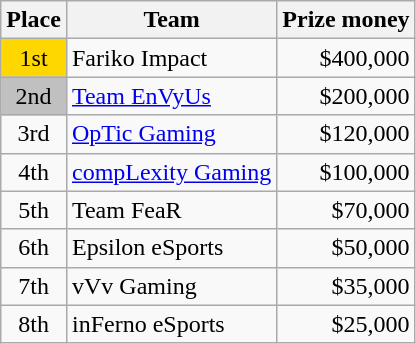<table class="wikitable" style="text-align:left">
<tr>
<th>Place</th>
<th>Team</th>
<th>Prize money</th>
</tr>
<tr>
<td style="text-align:center; background:gold;">1st</td>
<td>Fariko Impact</td>
<td style="text-align:right">$400,000</td>
</tr>
<tr>
<td style="text-align:center; background:silver;">2nd</td>
<td><a href='#'>Team EnVyUs</a></td>
<td style="text-align:right">$200,000</td>
</tr>
<tr>
<td style="text-align:center; background:bronze;">3rd</td>
<td><a href='#'>OpTic Gaming</a></td>
<td style="text-align:right">$120,000</td>
</tr>
<tr>
<td style="text-align:center">4th</td>
<td><a href='#'>compLexity Gaming</a></td>
<td style="text-align:right">$100,000</td>
</tr>
<tr>
<td style="text-align:center">5th</td>
<td>Team FeaR</td>
<td style="text-align:right">$70,000</td>
</tr>
<tr>
<td style="text-align:center">6th</td>
<td>Epsilon eSports</td>
<td style="text-align:right">$50,000</td>
</tr>
<tr>
<td style="text-align:center">7th</td>
<td>vVv Gaming</td>
<td style="text-align:right">$35,000</td>
</tr>
<tr>
<td style="text-align:center">8th</td>
<td>inFerno eSports</td>
<td style="text-align:right">$25,000</td>
</tr>
</table>
